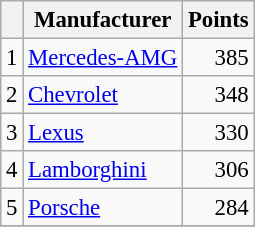<table class="wikitable" style="font-size: 95%;">
<tr>
<th scope="col"></th>
<th scope="col">Manufacturer</th>
<th scope="col">Points</th>
</tr>
<tr>
<td align=center>1</td>
<td> <a href='#'>Mercedes-AMG</a></td>
<td align=right>385</td>
</tr>
<tr>
<td align=center>2</td>
<td> <a href='#'>Chevrolet</a></td>
<td align=right>348</td>
</tr>
<tr>
<td align=center>3</td>
<td> <a href='#'>Lexus</a></td>
<td align=right>330</td>
</tr>
<tr>
<td align=center>4</td>
<td> <a href='#'>Lamborghini</a></td>
<td align=right>306</td>
</tr>
<tr>
<td align=center>5</td>
<td> <a href='#'>Porsche</a></td>
<td align=right>284</td>
</tr>
<tr>
</tr>
</table>
